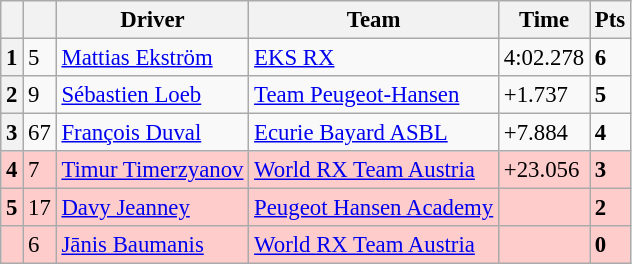<table class=wikitable style="font-size:95%">
<tr>
<th></th>
<th></th>
<th>Driver</th>
<th>Team</th>
<th>Time</th>
<th>Pts</th>
</tr>
<tr>
<th>1</th>
<td>5</td>
<td> <a href='#'>Mattias Ekström</a></td>
<td><a href='#'>EKS RX</a></td>
<td>4:02.278</td>
<td><strong>6</strong></td>
</tr>
<tr>
<th>2</th>
<td>9</td>
<td> <a href='#'>Sébastien Loeb</a></td>
<td><a href='#'>Team Peugeot-Hansen</a></td>
<td>+1.737</td>
<td><strong>5</strong></td>
</tr>
<tr>
<th>3</th>
<td>67</td>
<td> <a href='#'>François Duval</a></td>
<td><a href='#'>Ecurie Bayard ASBL</a></td>
<td>+7.884</td>
<td><strong>4</strong></td>
</tr>
<tr>
<th style="background:#ffcccc;">4</th>
<td style="background:#ffcccc;">7</td>
<td style="background:#ffcccc;"> <a href='#'>Timur Timerzyanov</a></td>
<td style="background:#ffcccc;"><a href='#'>World RX Team Austria</a></td>
<td style="background:#ffcccc;">+23.056</td>
<td style="background:#ffcccc;"><strong>3</strong></td>
</tr>
<tr>
<th style="background:#ffcccc;">5</th>
<td style="background:#ffcccc;">17</td>
<td style="background:#ffcccc;"> <a href='#'>Davy Jeanney</a></td>
<td style="background:#ffcccc;"><a href='#'>Peugeot Hansen Academy</a></td>
<td style="background:#ffcccc;"></td>
<td style="background:#ffcccc;"><strong>2</strong></td>
</tr>
<tr>
<th style="background:#ffcccc;"></th>
<td style="background:#ffcccc;">6</td>
<td style="background:#ffcccc;"> <a href='#'>Jānis Baumanis</a></td>
<td style="background:#ffcccc;"><a href='#'>World RX Team Austria</a></td>
<td style="background:#ffcccc;"></td>
<td style="background:#ffcccc;"><strong>0</strong></td>
</tr>
</table>
